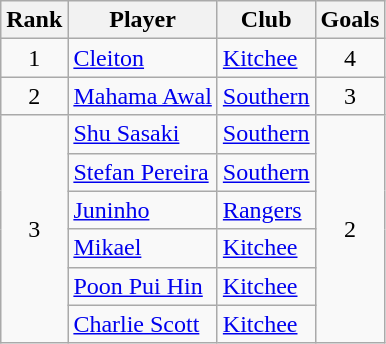<table class="wikitable" style="text-align:center">
<tr>
<th>Rank</th>
<th>Player</th>
<th>Club</th>
<th>Goals</th>
</tr>
<tr>
<td rowspan="1">1</td>
<td align="left"> <a href='#'>Cleiton</a></td>
<td align="left"><a href='#'>Kitchee</a></td>
<td rowspan="1">4</td>
</tr>
<tr>
<td rowspan="1">2</td>
<td align="left"> <a href='#'>Mahama Awal</a></td>
<td align="left"><a href='#'>Southern</a></td>
<td rowspan="1">3</td>
</tr>
<tr>
<td rowspan="6">3</td>
<td align="left"> <a href='#'>Shu Sasaki</a></td>
<td align="left"><a href='#'>Southern</a></td>
<td rowspan="6">2</td>
</tr>
<tr>
<td align="left"> <a href='#'>Stefan Pereira</a></td>
<td align="left"><a href='#'>Southern</a></td>
</tr>
<tr>
<td align="left"> <a href='#'>Juninho</a></td>
<td align="left"><a href='#'>Rangers</a></td>
</tr>
<tr>
<td align="left"> <a href='#'>Mikael</a></td>
<td align="left"><a href='#'>Kitchee</a></td>
</tr>
<tr>
<td align="left"> <a href='#'>Poon Pui Hin</a></td>
<td align="left"><a href='#'>Kitchee</a></td>
</tr>
<tr>
<td align="left"> <a href='#'>Charlie Scott</a></td>
<td align="left"><a href='#'>Kitchee</a></td>
</tr>
</table>
